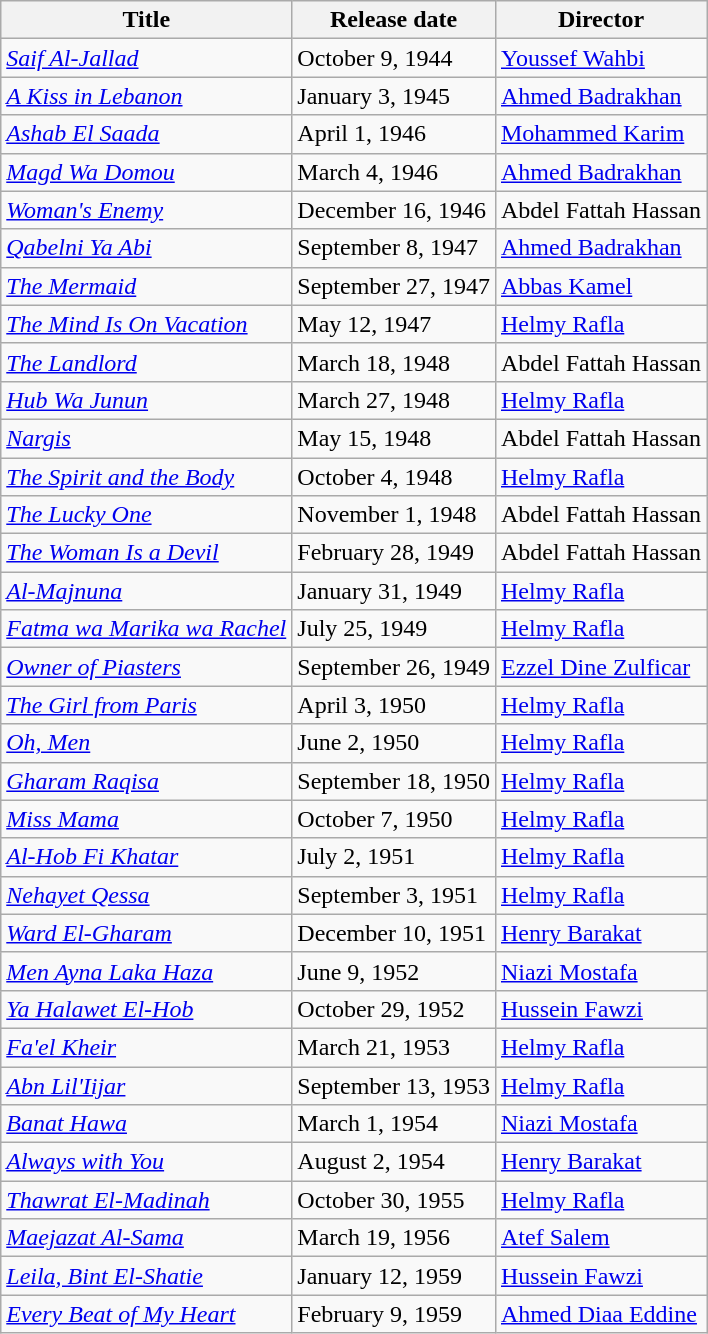<table class="wikitable sortable">
<tr>
<th scope="col">Title</th>
<th scope="col">Release date</th>
<th scope="col">Director</th>
</tr>
<tr>
<td><em><a href='#'>Saif Al-Jallad</a></em></td>
<td>October 9, 1944</td>
<td><a href='#'>Youssef Wahbi</a></td>
</tr>
<tr>
<td><em><a href='#'>A Kiss in Lebanon</a></em></td>
<td>January 3, 1945</td>
<td><a href='#'>Ahmed Badrakhan</a></td>
</tr>
<tr>
<td><em><a href='#'>Ashab El Saada</a></em></td>
<td>April 1, 1946</td>
<td><a href='#'>Mohammed Karim</a></td>
</tr>
<tr>
<td><em><a href='#'>Magd Wa Domou</a></em></td>
<td>March 4, 1946</td>
<td><a href='#'>Ahmed Badrakhan</a></td>
</tr>
<tr>
<td><em><a href='#'>Woman's Enemy</a></em></td>
<td>December 16, 1946</td>
<td>Abdel Fattah Hassan</td>
</tr>
<tr>
<td><em><a href='#'>Qabelni Ya Abi</a></em></td>
<td>September 8, 1947</td>
<td><a href='#'>Ahmed Badrakhan</a></td>
</tr>
<tr>
<td><em><a href='#'>The Mermaid</a></em></td>
<td>September 27, 1947</td>
<td><a href='#'>Abbas Kamel</a></td>
</tr>
<tr>
<td><em><a href='#'>The Mind Is On Vacation</a></em></td>
<td>May 12, 1947</td>
<td><a href='#'>Helmy Rafla</a></td>
</tr>
<tr>
<td><em><a href='#'>The Landlord</a></em></td>
<td>March 18, 1948</td>
<td>Abdel Fattah Hassan</td>
</tr>
<tr>
<td><em><a href='#'>Hub Wa Junun</a></em></td>
<td>March 27, 1948</td>
<td><a href='#'>Helmy Rafla</a></td>
</tr>
<tr>
<td><em><a href='#'>Nargis</a></em></td>
<td>May 15, 1948</td>
<td>Abdel Fattah Hassan</td>
</tr>
<tr>
<td><em><a href='#'>The Spirit and the Body</a></em></td>
<td>October 4, 1948</td>
<td><a href='#'>Helmy Rafla</a></td>
</tr>
<tr>
<td><em><a href='#'>The Lucky One</a></em></td>
<td>November 1, 1948</td>
<td>Abdel Fattah Hassan</td>
</tr>
<tr>
<td><em><a href='#'>The Woman Is a Devil</a></em></td>
<td>February 28, 1949</td>
<td>Abdel Fattah Hassan</td>
</tr>
<tr>
<td><em><a href='#'>Al-Majnuna</a></em></td>
<td>January 31, 1949</td>
<td><a href='#'>Helmy Rafla</a></td>
</tr>
<tr>
<td><em><a href='#'>Fatma wa Marika wa Rachel</a></em></td>
<td>July 25, 1949</td>
<td><a href='#'>Helmy Rafla</a></td>
</tr>
<tr>
<td><em><a href='#'>Owner of Piasters</a></em></td>
<td>September 26, 1949</td>
<td><a href='#'>Ezzel Dine Zulficar</a></td>
</tr>
<tr>
<td><em><a href='#'>The Girl from Paris</a></em></td>
<td>April 3, 1950</td>
<td><a href='#'>Helmy Rafla</a></td>
</tr>
<tr>
<td><em><a href='#'>Oh, Men</a></em></td>
<td>June 2, 1950</td>
<td><a href='#'>Helmy Rafla</a></td>
</tr>
<tr>
<td><em><a href='#'>Gharam Raqisa</a></em></td>
<td>September 18, 1950</td>
<td><a href='#'>Helmy Rafla</a></td>
</tr>
<tr>
<td><em><a href='#'>Miss Mama</a></em></td>
<td>October 7, 1950</td>
<td><a href='#'>Helmy Rafla</a></td>
</tr>
<tr>
<td><em><a href='#'>Al-Hob Fi Khatar</a></em></td>
<td>July 2, 1951</td>
<td><a href='#'>Helmy Rafla</a></td>
</tr>
<tr>
<td><em><a href='#'>Nehayet Qessa</a></em></td>
<td>September 3, 1951</td>
<td><a href='#'>Helmy Rafla</a></td>
</tr>
<tr>
<td><em><a href='#'>Ward El-Gharam</a></em></td>
<td>December 10, 1951</td>
<td><a href='#'>Henry Barakat</a></td>
</tr>
<tr>
<td><em><a href='#'>Men Ayna Laka Haza</a></em></td>
<td>June 9, 1952</td>
<td><a href='#'>Niazi Mostafa</a></td>
</tr>
<tr>
<td><em><a href='#'>Ya Halawet El-Hob</a></em></td>
<td>October 29, 1952</td>
<td><a href='#'>Hussein Fawzi</a></td>
</tr>
<tr>
<td><em><a href='#'>Fa'el Kheir</a></em></td>
<td>March 21, 1953</td>
<td><a href='#'>Helmy Rafla</a></td>
</tr>
<tr>
<td><em><a href='#'>Abn Lil'Iijar</a></em></td>
<td>September 13, 1953</td>
<td><a href='#'>Helmy Rafla</a></td>
</tr>
<tr>
<td><em><a href='#'>Banat Hawa</a></em></td>
<td>March 1, 1954</td>
<td><a href='#'>Niazi Mostafa</a></td>
</tr>
<tr>
<td><em><a href='#'>Always with You</a></em></td>
<td>August 2, 1954</td>
<td><a href='#'>Henry Barakat</a></td>
</tr>
<tr>
<td><em><a href='#'>Thawrat El-Madinah</a></em></td>
<td>October 30, 1955</td>
<td><a href='#'>Helmy Rafla</a></td>
</tr>
<tr>
<td><em><a href='#'>Maejazat Al-Sama</a></em></td>
<td>March 19, 1956</td>
<td><a href='#'>Atef Salem</a></td>
</tr>
<tr>
<td><em><a href='#'>Leila, Bint El-Shatie</a></em></td>
<td>January 12, 1959</td>
<td><a href='#'>Hussein Fawzi</a></td>
</tr>
<tr>
<td><em><a href='#'>Every Beat of My Heart</a></em></td>
<td>February 9, 1959</td>
<td><a href='#'>Ahmed Diaa Eddine</a></td>
</tr>
</table>
